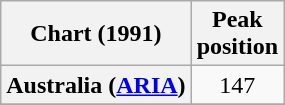<table class="wikitable plainrowheaders sortable">
<tr>
<th>Chart (1991)</th>
<th>Peak<br>position</th>
</tr>
<tr>
<th scope="row">Australia (<a href='#'>ARIA</a>)</th>
<td align="center">147</td>
</tr>
<tr>
</tr>
<tr>
</tr>
<tr>
</tr>
</table>
